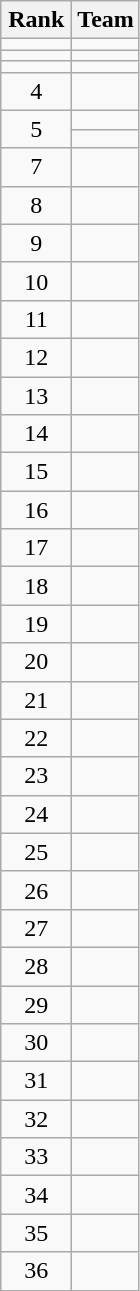<table class="wikitable" style="text-align:center;">
<tr>
<th width=40>Rank</th>
<th>Team</th>
</tr>
<tr>
<td></td>
<td style="text-align:left;"></td>
</tr>
<tr>
<td></td>
<td style="text-align:left;"></td>
</tr>
<tr>
<td></td>
<td style="text-align:left;"></td>
</tr>
<tr>
<td>4</td>
<td style="text-align:left;"></td>
</tr>
<tr>
<td rowspan=2>5</td>
<td style="text-align:left;"></td>
</tr>
<tr>
<td style="text-align:left;"></td>
</tr>
<tr>
<td>7</td>
<td style="text-align:left;"></td>
</tr>
<tr>
<td>8</td>
<td style="text-align:left;"></td>
</tr>
<tr>
<td>9</td>
<td style="text-align:left;"></td>
</tr>
<tr>
<td>10</td>
<td style="text-align:left;"></td>
</tr>
<tr>
<td>11</td>
<td style="text-align:left;"></td>
</tr>
<tr>
<td>12</td>
<td style="text-align:left;"></td>
</tr>
<tr>
<td>13</td>
<td style="text-align:left;"></td>
</tr>
<tr>
<td>14</td>
<td style="text-align:left;"></td>
</tr>
<tr>
<td>15</td>
<td style="text-align:left;"></td>
</tr>
<tr>
<td>16</td>
<td style="text-align:left;"></td>
</tr>
<tr>
<td>17</td>
<td style="text-align:left;"></td>
</tr>
<tr>
<td>18</td>
<td style="text-align:left;"></td>
</tr>
<tr>
<td>19</td>
<td style="text-align:left;"></td>
</tr>
<tr>
<td>20</td>
<td style="text-align:left;"></td>
</tr>
<tr>
<td>21</td>
<td style="text-align:left;"></td>
</tr>
<tr>
<td>22</td>
<td style="text-align:left;"></td>
</tr>
<tr>
<td>23</td>
<td style="text-align:left;"></td>
</tr>
<tr>
<td>24</td>
<td style="text-align:left;"></td>
</tr>
<tr>
<td>25</td>
<td style="text-align:left;"></td>
</tr>
<tr>
<td>26</td>
<td style="text-align:left;"></td>
</tr>
<tr>
<td>27</td>
<td style="text-align:left;"></td>
</tr>
<tr>
<td>28</td>
<td style="text-align:left;"></td>
</tr>
<tr>
<td>29</td>
<td style="text-align:left;"></td>
</tr>
<tr>
<td>30</td>
<td style="text-align:left;"></td>
</tr>
<tr>
<td>31</td>
<td style="text-align:left;"></td>
</tr>
<tr>
<td>32</td>
<td style="text-align:left;"></td>
</tr>
<tr>
<td>33</td>
<td style="text-align:left;"></td>
</tr>
<tr>
<td>34</td>
<td style="text-align:left;"></td>
</tr>
<tr>
<td>35</td>
<td style="text-align:left;"></td>
</tr>
<tr>
<td>36</td>
<td style="text-align:left;"></td>
</tr>
</table>
